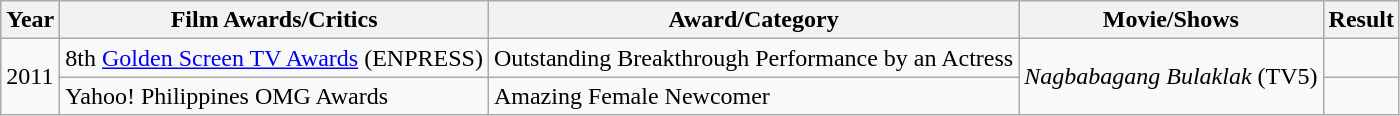<table class="wikitable sortable">
<tr>
<th>Year</th>
<th>Film Awards/Critics</th>
<th>Award/Category</th>
<th>Movie/Shows</th>
<th>Result</th>
</tr>
<tr>
<td rowspan="2">2011</td>
<td>8th <a href='#'>Golden Screen TV Awards</a> (ENPRESS)</td>
<td>Outstanding Breakthrough Performance by an Actress</td>
<td rowspan="2"><em>Nagbabagang Bulaklak</em> (TV5)</td>
<td></td>
</tr>
<tr>
<td>Yahoo! Philippines OMG Awards</td>
<td>Amazing Female Newcomer</td>
<td></td>
</tr>
</table>
